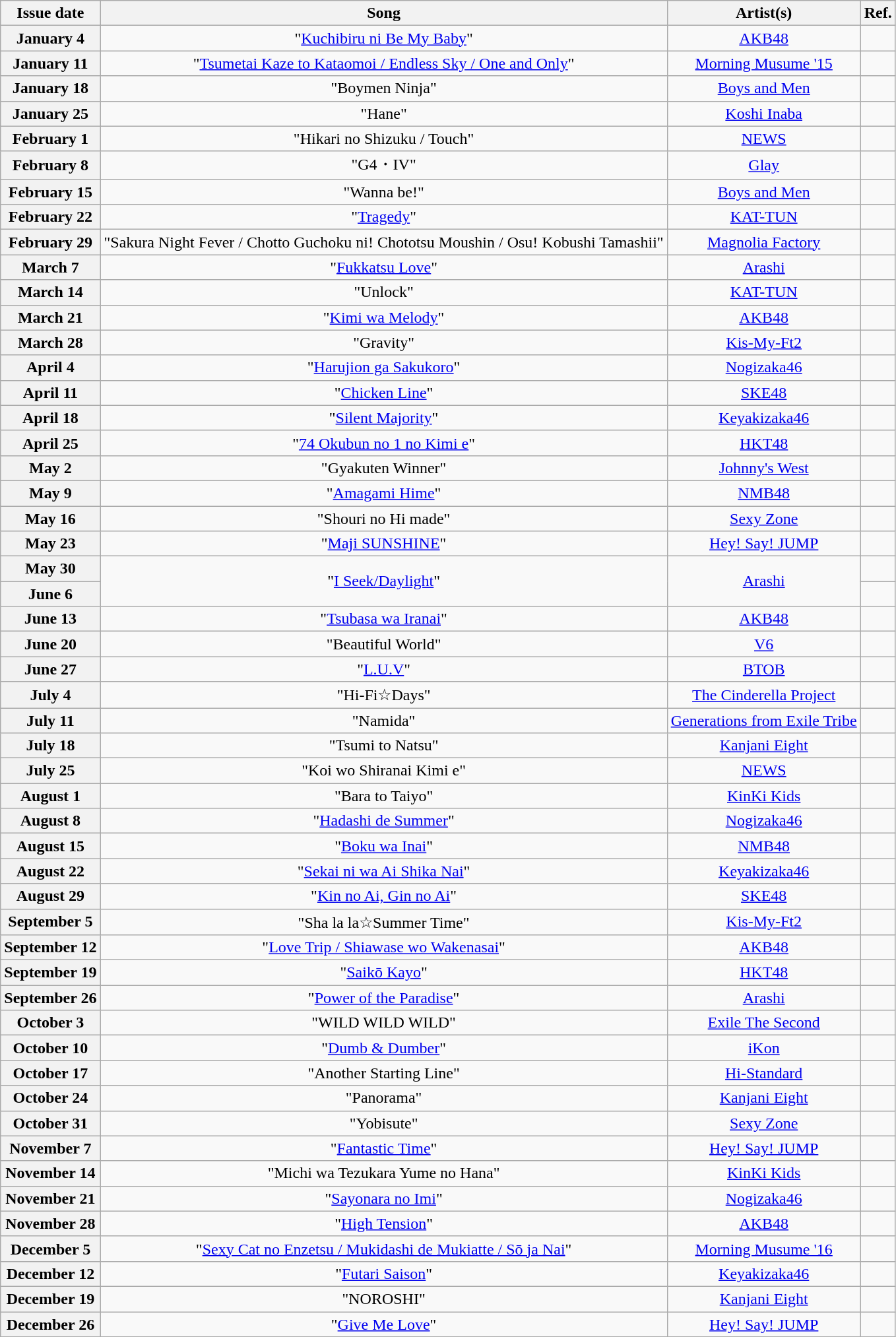<table class="wikitable plainrowheaders" style="text-align: center">
<tr>
<th>Issue date</th>
<th>Song</th>
<th>Artist(s)</th>
<th>Ref.</th>
</tr>
<tr>
<th scope="row">January 4</th>
<td rowspan="1">"<a href='#'>Kuchibiru ni Be My Baby</a>"</td>
<td rowspan="1"><a href='#'>AKB48</a></td>
<td></td>
</tr>
<tr>
<th scope="row">January 11</th>
<td rowspan="1">"<a href='#'>Tsumetai Kaze to Kataomoi / Endless Sky / One and Only</a>"</td>
<td rowspan="1"><a href='#'>Morning Musume '15</a></td>
<td></td>
</tr>
<tr>
<th scope="row">January 18</th>
<td rowspan="1">"Boymen Ninja"</td>
<td rowspan="1"><a href='#'>Boys and Men</a></td>
<td></td>
</tr>
<tr>
<th scope="row">January 25</th>
<td rowspan="1">"Hane"</td>
<td rowspan="1"><a href='#'>Koshi Inaba</a></td>
<td></td>
</tr>
<tr>
<th scope="row">February 1</th>
<td rowspan="1">"Hikari no Shizuku / Touch"</td>
<td rowspan="1"><a href='#'>NEWS</a></td>
<td></td>
</tr>
<tr>
<th scope="row">February 8</th>
<td rowspan="1">"G4・IV"</td>
<td rowspan="1"><a href='#'>Glay</a></td>
<td></td>
</tr>
<tr>
<th scope="row">February 15</th>
<td rowspan="1">"Wanna be!"</td>
<td rowspan="1"><a href='#'>Boys and Men</a></td>
<td></td>
</tr>
<tr>
<th scope="row">February 22</th>
<td rowspan="1">"<a href='#'>Tragedy</a>"</td>
<td rowspan="1"><a href='#'>KAT-TUN</a></td>
<td></td>
</tr>
<tr>
<th scope="row">February 29</th>
<td rowspan="1">"Sakura Night Fever / Chotto Guchoku ni! Chototsu Moushin / Osu! Kobushi Tamashii"</td>
<td rowspan="1"><a href='#'>Magnolia Factory</a></td>
<td></td>
</tr>
<tr>
<th scope="row">March 7</th>
<td rowspan="1">"<a href='#'>Fukkatsu Love</a>"</td>
<td rowspan="1"><a href='#'>Arashi</a></td>
<td></td>
</tr>
<tr>
<th scope="row">March 14</th>
<td rowspan="1">"Unlock"</td>
<td rowspan="1"><a href='#'>KAT-TUN</a></td>
<td></td>
</tr>
<tr>
<th scope="row">March 21</th>
<td rowspan="1">"<a href='#'>Kimi wa Melody</a>"</td>
<td rowspan="1"><a href='#'>AKB48</a></td>
<td></td>
</tr>
<tr>
<th scope="row">March 28</th>
<td rowspan="1">"Gravity"</td>
<td rowspan="1"><a href='#'>Kis-My-Ft2</a></td>
<td></td>
</tr>
<tr>
<th scope="row">April 4</th>
<td rowspan="1">"<a href='#'>Harujion ga Sakukoro</a>"</td>
<td rowspan="1"><a href='#'>Nogizaka46</a></td>
<td></td>
</tr>
<tr>
<th scope="row">April 11</th>
<td rowspan="1">"<a href='#'>Chicken Line</a>"</td>
<td rowspan="1"><a href='#'>SKE48</a></td>
<td></td>
</tr>
<tr>
<th scope="row">April 18</th>
<td rowspan="1">"<a href='#'>Silent Majority</a>"</td>
<td rowspan="1"><a href='#'>Keyakizaka46</a></td>
<td></td>
</tr>
<tr>
<th scope="row">April 25</th>
<td rowspan="1">"<a href='#'>74 Okubun no 1 no Kimi e</a>"</td>
<td rowspan="1"><a href='#'>HKT48</a></td>
<td></td>
</tr>
<tr>
<th scope="row">May 2</th>
<td rowspan="1">"Gyakuten Winner"</td>
<td rowspan="1"><a href='#'>Johnny's West</a></td>
<td></td>
</tr>
<tr>
<th scope="row">May 9</th>
<td rowspan="1">"<a href='#'>Amagami Hime</a>"</td>
<td rowspan="1"><a href='#'>NMB48</a></td>
<td></td>
</tr>
<tr>
<th scope="row">May 16</th>
<td rowspan="1">"Shouri no Hi made"</td>
<td rowspan="1"><a href='#'>Sexy Zone</a></td>
<td></td>
</tr>
<tr>
<th scope="row">May 23</th>
<td rowspan="1">"<a href='#'>Maji SUNSHINE</a>"</td>
<td rowspan="1"><a href='#'>Hey! Say! JUMP</a></td>
<td></td>
</tr>
<tr>
<th scope="row">May 30</th>
<td rowspan="2">"<a href='#'>I Seek/Daylight</a>"</td>
<td rowspan="2"><a href='#'>Arashi</a></td>
<td></td>
</tr>
<tr>
<th scope="row">June 6</th>
<td></td>
</tr>
<tr>
<th scope="row">June 13</th>
<td rowspan="1">"<a href='#'>Tsubasa wa Iranai</a>"</td>
<td rowspan="1"><a href='#'>AKB48</a></td>
<td></td>
</tr>
<tr>
<th scope="row">June 20</th>
<td rowspan="1">"Beautiful World"</td>
<td rowspan="1"><a href='#'>V6</a></td>
<td></td>
</tr>
<tr>
<th scope="row">June 27</th>
<td rowspan="1">"<a href='#'>L.U.V</a>"</td>
<td rowspan="1"><a href='#'>BTOB</a></td>
<td></td>
</tr>
<tr>
<th scope="row">July 4</th>
<td rowspan="1">"Hi-Fi☆Days"</td>
<td rowspan="1"><a href='#'>The Cinderella Project</a></td>
<td></td>
</tr>
<tr>
<th scope="row">July 11</th>
<td rowspan="1">"Namida"</td>
<td rowspan="1"><a href='#'>Generations from Exile Tribe</a></td>
<td></td>
</tr>
<tr>
<th scope="row">July 18</th>
<td rowspan="1">"Tsumi to Natsu"</td>
<td rowspan="1"><a href='#'>Kanjani Eight</a></td>
<td></td>
</tr>
<tr>
<th scope="row">July 25</th>
<td rowspan="1">"Koi wo Shiranai Kimi e"</td>
<td rowspan="1"><a href='#'>NEWS</a></td>
<td></td>
</tr>
<tr>
<th scope="row">August 1</th>
<td rowspan="1">"Bara to Taiyo"</td>
<td rowspan="1"><a href='#'>KinKi Kids</a></td>
<td></td>
</tr>
<tr>
<th scope="row">August 8</th>
<td rowspan="1">"<a href='#'>Hadashi de Summer</a>"</td>
<td rowspan="1"><a href='#'>Nogizaka46</a></td>
<td></td>
</tr>
<tr>
<th scope="row">August 15</th>
<td rowspan="1">"<a href='#'>Boku wa Inai</a>"</td>
<td rowspan="1"><a href='#'>NMB48</a></td>
<td></td>
</tr>
<tr>
<th scope="row">August 22</th>
<td rowspan="1">"<a href='#'>Sekai ni wa Ai Shika Nai</a>"</td>
<td rowspan="1"><a href='#'>Keyakizaka46</a></td>
<td></td>
</tr>
<tr>
<th scope="row">August 29</th>
<td rowspan="1">"<a href='#'>Kin no Ai, Gin no Ai</a>"</td>
<td rowspan="1"><a href='#'>SKE48</a></td>
<td></td>
</tr>
<tr>
<th scope="row">September 5</th>
<td rowspan="1">"Sha la la☆Summer Time"</td>
<td rowspan="1"><a href='#'>Kis-My-Ft2</a></td>
<td></td>
</tr>
<tr>
<th scope="row">September 12</th>
<td rowspan="1">"<a href='#'>Love Trip / Shiawase wo Wakenasai</a>"</td>
<td rowspan="1"><a href='#'>AKB48</a></td>
<td></td>
</tr>
<tr>
<th scope="row">September 19</th>
<td rowspan="1">"<a href='#'>Saikō Kayo</a>"</td>
<td rowspan="1"><a href='#'>HKT48</a></td>
<td></td>
</tr>
<tr>
<th scope="row">September 26</th>
<td rowspan="1">"<a href='#'>Power of the Paradise</a>"</td>
<td rowspan="1"><a href='#'>Arashi</a></td>
<td></td>
</tr>
<tr>
<th scope="row">October 3</th>
<td rowspan="1">"WILD WILD WILD"</td>
<td rowspan="1"><a href='#'>Exile The Second</a></td>
<td></td>
</tr>
<tr>
<th scope="row">October 10</th>
<td rowspan="1">"<a href='#'>Dumb & Dumber</a>"</td>
<td rowspan="1"><a href='#'>iKon</a></td>
<td></td>
</tr>
<tr>
<th scope="row">October 17</th>
<td rowspan="1">"Another Starting Line"</td>
<td rowspan="1"><a href='#'>Hi-Standard</a></td>
<td></td>
</tr>
<tr>
<th scope="row">October 24</th>
<td rowspan="1">"Panorama"</td>
<td rowspan="1"><a href='#'>Kanjani Eight</a></td>
<td></td>
</tr>
<tr>
<th scope="row">October 31</th>
<td rowspan="1">"Yobisute"</td>
<td rowspan="1"><a href='#'>Sexy Zone</a></td>
<td></td>
</tr>
<tr>
<th scope="row">November 7</th>
<td rowspan="1">"<a href='#'>Fantastic Time</a>"</td>
<td rowspan="1"><a href='#'>Hey! Say! JUMP</a></td>
<td></td>
</tr>
<tr>
<th scope="row">November 14</th>
<td rowspan="1">"Michi wa Tezukara Yume no Hana"</td>
<td rowspan="1"><a href='#'>KinKi Kids</a></td>
<td></td>
</tr>
<tr>
<th scope="row">November 21</th>
<td rowspan="1">"<a href='#'>Sayonara no Imi</a>"</td>
<td rowspan="1"><a href='#'>Nogizaka46</a></td>
<td></td>
</tr>
<tr>
<th scope="row">November 28</th>
<td rowspan="1">"<a href='#'>High Tension</a>"</td>
<td rowspan="1"><a href='#'>AKB48</a></td>
<td></td>
</tr>
<tr>
<th scope="row">December 5</th>
<td rowspan="1">"<a href='#'>Sexy Cat no Enzetsu / Mukidashi de Mukiatte / Sō ja Nai</a>"</td>
<td rowspan="1"><a href='#'>Morning Musume '16</a></td>
<td></td>
</tr>
<tr>
<th scope="row">December 12</th>
<td rowspan="1">"<a href='#'>Futari Saison</a>"</td>
<td rowspan="1"><a href='#'>Keyakizaka46</a></td>
<td></td>
</tr>
<tr>
<th scope="row">December 19</th>
<td rowspan="1">"NOROSHI"</td>
<td rowspan="1"><a href='#'>Kanjani Eight</a></td>
<td></td>
</tr>
<tr>
<th scope="row">December 26</th>
<td rowspan="1">"<a href='#'>Give Me Love</a>"</td>
<td rowspan="1"><a href='#'>Hey! Say! JUMP</a></td>
<td></td>
</tr>
</table>
